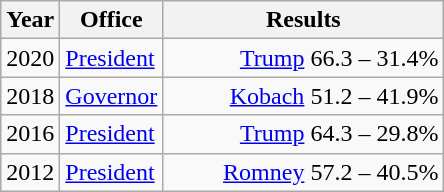<table class=wikitable>
<tr>
<th width="30">Year</th>
<th width="60">Office</th>
<th width="180">Results</th>
</tr>
<tr>
<td>2020</td>
<td><a href='#'>President</a></td>
<td align="right" ><a href='#'>Trump</a> 66.3 – 31.4%</td>
</tr>
<tr>
<td>2018</td>
<td><a href='#'>Governor</a></td>
<td align="right" ><a href='#'>Kobach</a> 51.2 – 41.9%</td>
</tr>
<tr>
<td>2016</td>
<td><a href='#'>President</a></td>
<td align="right" ><a href='#'>Trump</a> 64.3 – 29.8%</td>
</tr>
<tr>
<td>2012</td>
<td><a href='#'>President</a></td>
<td align="right" ><a href='#'>Romney</a> 57.2 – 40.5%</td>
</tr>
</table>
